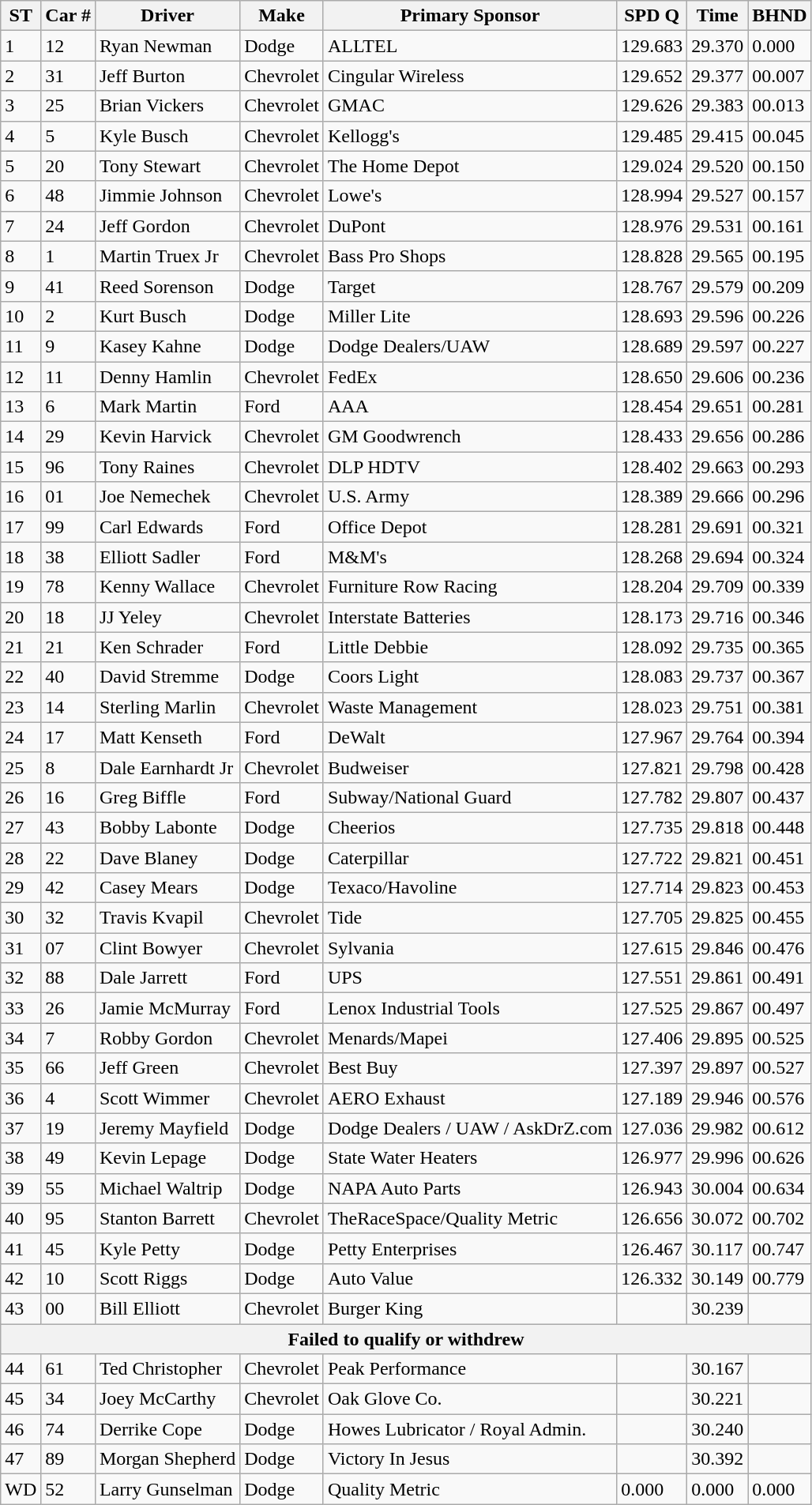<table class="wikitable">
<tr>
<th colspan="1" rowspan="1"><abbr>ST</abbr></th>
<th colspan="1" rowspan="1">Car #</th>
<th colspan="1" rowspan="1"><abbr>Driver</abbr></th>
<th colspan="1" rowspan="1"><abbr>Make</abbr></th>
<th>Primary Sponsor</th>
<th colspan="1" rowspan="1"><abbr>SPD Q</abbr></th>
<th colspan="1" rowspan="1"><abbr>Time</abbr></th>
<th colspan="1" rowspan="1"><abbr>BHND</abbr></th>
</tr>
<tr>
<td>1</td>
<td>12</td>
<td>Ryan Newman</td>
<td>Dodge</td>
<td>ALLTEL</td>
<td>129.683</td>
<td>29.370</td>
<td>0.000</td>
</tr>
<tr>
<td>2</td>
<td>31</td>
<td>Jeff Burton</td>
<td>Chevrolet</td>
<td>Cingular Wireless</td>
<td>129.652</td>
<td>29.377</td>
<td>00.007</td>
</tr>
<tr>
<td>3</td>
<td>25</td>
<td>Brian Vickers</td>
<td>Chevrolet</td>
<td>GMAC</td>
<td>129.626</td>
<td>29.383</td>
<td>00.013</td>
</tr>
<tr>
<td>4</td>
<td>5</td>
<td>Kyle Busch</td>
<td>Chevrolet</td>
<td>Kellogg's</td>
<td>129.485</td>
<td>29.415</td>
<td>00.045</td>
</tr>
<tr>
<td>5</td>
<td>20</td>
<td>Tony Stewart</td>
<td>Chevrolet</td>
<td>The Home Depot</td>
<td>129.024</td>
<td>29.520</td>
<td>00.150</td>
</tr>
<tr>
<td>6</td>
<td>48</td>
<td>Jimmie Johnson</td>
<td>Chevrolet</td>
<td>Lowe's</td>
<td>128.994</td>
<td>29.527</td>
<td>00.157</td>
</tr>
<tr>
<td>7</td>
<td>24</td>
<td>Jeff Gordon</td>
<td>Chevrolet</td>
<td>DuPont</td>
<td>128.976</td>
<td>29.531</td>
<td>00.161</td>
</tr>
<tr>
<td>8</td>
<td>1</td>
<td>Martin Truex Jr</td>
<td>Chevrolet</td>
<td>Bass Pro Shops</td>
<td>128.828</td>
<td>29.565</td>
<td>00.195</td>
</tr>
<tr>
<td>9</td>
<td>41</td>
<td>Reed Sorenson</td>
<td>Dodge</td>
<td>Target</td>
<td>128.767</td>
<td>29.579</td>
<td>00.209</td>
</tr>
<tr>
<td>10</td>
<td>2</td>
<td>Kurt Busch</td>
<td>Dodge</td>
<td>Miller Lite</td>
<td>128.693</td>
<td>29.596</td>
<td>00.226</td>
</tr>
<tr>
<td>11</td>
<td>9</td>
<td>Kasey Kahne</td>
<td>Dodge</td>
<td>Dodge Dealers/UAW</td>
<td>128.689</td>
<td>29.597</td>
<td>00.227</td>
</tr>
<tr>
<td>12</td>
<td>11</td>
<td>Denny Hamlin</td>
<td>Chevrolet</td>
<td>FedEx</td>
<td>128.650</td>
<td>29.606</td>
<td>00.236</td>
</tr>
<tr>
<td>13</td>
<td>6</td>
<td>Mark Martin</td>
<td>Ford</td>
<td>AAA</td>
<td>128.454</td>
<td>29.651</td>
<td>00.281</td>
</tr>
<tr>
<td>14</td>
<td>29</td>
<td>Kevin Harvick</td>
<td>Chevrolet</td>
<td>GM Goodwrench</td>
<td>128.433</td>
<td>29.656</td>
<td>00.286</td>
</tr>
<tr>
<td>15</td>
<td>96</td>
<td>Tony Raines</td>
<td>Chevrolet</td>
<td>DLP HDTV</td>
<td>128.402</td>
<td>29.663</td>
<td>00.293</td>
</tr>
<tr>
<td>16</td>
<td>01</td>
<td>Joe Nemechek</td>
<td>Chevrolet</td>
<td>U.S. Army</td>
<td>128.389</td>
<td>29.666</td>
<td>00.296</td>
</tr>
<tr>
<td>17</td>
<td>99</td>
<td>Carl Edwards</td>
<td>Ford</td>
<td>Office Depot</td>
<td>128.281</td>
<td>29.691</td>
<td>00.321</td>
</tr>
<tr>
<td>18</td>
<td>38</td>
<td>Elliott Sadler</td>
<td>Ford</td>
<td>M&M's</td>
<td>128.268</td>
<td>29.694</td>
<td>00.324</td>
</tr>
<tr>
<td>19</td>
<td>78</td>
<td>Kenny Wallace</td>
<td>Chevrolet</td>
<td>Furniture Row Racing</td>
<td>128.204</td>
<td>29.709</td>
<td>00.339</td>
</tr>
<tr>
<td>20</td>
<td>18</td>
<td>JJ Yeley</td>
<td>Chevrolet</td>
<td>Interstate Batteries</td>
<td>128.173</td>
<td>29.716</td>
<td>00.346</td>
</tr>
<tr>
<td>21</td>
<td>21</td>
<td>Ken Schrader</td>
<td>Ford</td>
<td>Little Debbie</td>
<td>128.092</td>
<td>29.735</td>
<td>00.365</td>
</tr>
<tr>
<td>22</td>
<td>40</td>
<td>David Stremme</td>
<td>Dodge</td>
<td>Coors Light</td>
<td>128.083</td>
<td>29.737</td>
<td>00.367</td>
</tr>
<tr>
<td>23</td>
<td>14</td>
<td>Sterling Marlin</td>
<td>Chevrolet</td>
<td>Waste Management</td>
<td>128.023</td>
<td>29.751</td>
<td>00.381</td>
</tr>
<tr>
<td>24</td>
<td>17</td>
<td>Matt Kenseth</td>
<td>Ford</td>
<td>DeWalt</td>
<td>127.967</td>
<td>29.764</td>
<td>00.394</td>
</tr>
<tr>
<td>25</td>
<td>8</td>
<td>Dale Earnhardt Jr</td>
<td>Chevrolet</td>
<td>Budweiser</td>
<td>127.821</td>
<td>29.798</td>
<td>00.428</td>
</tr>
<tr>
<td>26</td>
<td>16</td>
<td>Greg Biffle</td>
<td>Ford</td>
<td>Subway/National Guard</td>
<td>127.782</td>
<td>29.807</td>
<td>00.437</td>
</tr>
<tr>
<td>27</td>
<td>43</td>
<td>Bobby Labonte</td>
<td>Dodge</td>
<td>Cheerios</td>
<td>127.735</td>
<td>29.818</td>
<td>00.448</td>
</tr>
<tr>
<td>28</td>
<td>22</td>
<td>Dave Blaney</td>
<td>Dodge</td>
<td>Caterpillar</td>
<td>127.722</td>
<td>29.821</td>
<td>00.451</td>
</tr>
<tr>
<td>29</td>
<td>42</td>
<td>Casey Mears</td>
<td>Dodge</td>
<td>Texaco/Havoline</td>
<td>127.714</td>
<td>29.823</td>
<td>00.453</td>
</tr>
<tr>
<td>30</td>
<td>32</td>
<td>Travis Kvapil</td>
<td>Chevrolet</td>
<td>Tide</td>
<td>127.705</td>
<td>29.825</td>
<td>00.455</td>
</tr>
<tr>
<td>31</td>
<td>07</td>
<td>Clint Bowyer</td>
<td>Chevrolet</td>
<td>Sylvania</td>
<td>127.615</td>
<td>29.846</td>
<td>00.476</td>
</tr>
<tr>
<td>32</td>
<td>88</td>
<td>Dale Jarrett</td>
<td>Ford</td>
<td>UPS</td>
<td>127.551</td>
<td>29.861</td>
<td>00.491</td>
</tr>
<tr>
<td>33</td>
<td>26</td>
<td>Jamie McMurray</td>
<td>Ford</td>
<td>Lenox Industrial Tools</td>
<td>127.525</td>
<td>29.867</td>
<td>00.497</td>
</tr>
<tr>
<td>34</td>
<td>7</td>
<td>Robby Gordon</td>
<td>Chevrolet</td>
<td>Menards/Mapei</td>
<td>127.406</td>
<td>29.895</td>
<td>00.525</td>
</tr>
<tr>
<td>35</td>
<td>66</td>
<td>Jeff Green</td>
<td>Chevrolet</td>
<td>Best Buy</td>
<td>127.397</td>
<td>29.897</td>
<td>00.527</td>
</tr>
<tr>
<td>36</td>
<td>4</td>
<td>Scott Wimmer</td>
<td>Chevrolet</td>
<td>AERO Exhaust</td>
<td>127.189</td>
<td>29.946</td>
<td>00.576</td>
</tr>
<tr>
<td>37</td>
<td>19</td>
<td>Jeremy Mayfield</td>
<td>Dodge</td>
<td>Dodge Dealers / UAW / AskDrZ.com</td>
<td>127.036</td>
<td>29.982</td>
<td>00.612</td>
</tr>
<tr>
<td>38</td>
<td>49</td>
<td>Kevin Lepage</td>
<td>Dodge</td>
<td>State Water Heaters</td>
<td>126.977</td>
<td>29.996</td>
<td>00.626</td>
</tr>
<tr>
<td>39</td>
<td>55</td>
<td>Michael Waltrip</td>
<td>Dodge</td>
<td>NAPA Auto Parts</td>
<td>126.943</td>
<td>30.004</td>
<td>00.634</td>
</tr>
<tr>
<td>40</td>
<td>95</td>
<td>Stanton Barrett</td>
<td>Chevrolet</td>
<td>TheRaceSpace/Quality Metric</td>
<td>126.656</td>
<td>30.072</td>
<td>00.702</td>
</tr>
<tr>
<td>41</td>
<td>45</td>
<td>Kyle Petty</td>
<td>Dodge</td>
<td>Petty Enterprises</td>
<td>126.467</td>
<td>30.117</td>
<td>00.747</td>
</tr>
<tr>
<td>42</td>
<td>10</td>
<td>Scott Riggs</td>
<td>Dodge</td>
<td>Auto Value</td>
<td>126.332</td>
<td>30.149</td>
<td>00.779</td>
</tr>
<tr>
<td>43</td>
<td>00</td>
<td>Bill Elliott</td>
<td>Chevrolet</td>
<td>Burger King</td>
<td></td>
<td>30.239</td>
<td></td>
</tr>
<tr>
<th colspan="8">Failed to qualify or withdrew</th>
</tr>
<tr>
<td>44</td>
<td>61</td>
<td>Ted Christopher</td>
<td>Chevrolet</td>
<td>Peak Performance</td>
<td></td>
<td>30.167</td>
<td></td>
</tr>
<tr>
<td>45</td>
<td>34</td>
<td>Joey McCarthy</td>
<td>Chevrolet</td>
<td>Oak Glove Co.</td>
<td></td>
<td>30.221</td>
<td></td>
</tr>
<tr>
<td>46</td>
<td>74</td>
<td>Derrike Cope</td>
<td>Dodge</td>
<td>Howes Lubricator / Royal Admin.</td>
<td></td>
<td>30.240</td>
<td></td>
</tr>
<tr>
<td>47</td>
<td>89</td>
<td>Morgan Shepherd</td>
<td>Dodge</td>
<td>Victory In Jesus</td>
<td></td>
<td>30.392</td>
<td></td>
</tr>
<tr>
<td>WD</td>
<td>52</td>
<td>Larry Gunselman</td>
<td>Dodge</td>
<td>Quality Metric</td>
<td>0.000</td>
<td>0.000</td>
<td>0.000</td>
</tr>
</table>
